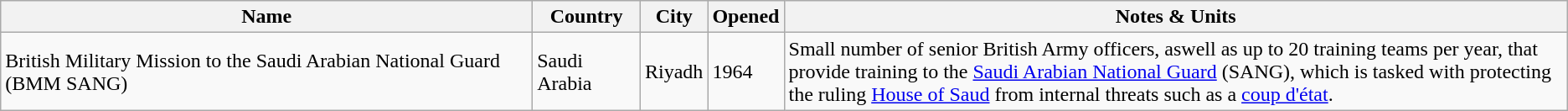<table class="wikitable sortable" border="1">
<tr>
<th style="width=" 15%">Name</th>
<th style="width=" 4%">Country</th>
<th>City</th>
<th style="width=" 4%">Opened</th>
<th style="class=" width="50%" unsortable">Notes & Units</th>
</tr>
<tr>
<td>British Military Mission to the Saudi Arabian National Guard (BMM SANG)</td>
<td>Saudi Arabia</td>
<td>Riyadh</td>
<td>1964</td>
<td>Small number of senior British Army officers, aswell as up to 20 training teams per year, that provide training to the <a href='#'>Saudi Arabian National Guard</a> (SANG), which is tasked with protecting the ruling <a href='#'>House of Saud</a> from internal threats such as a <a href='#'>coup d'état</a>.</td>
</tr>
</table>
